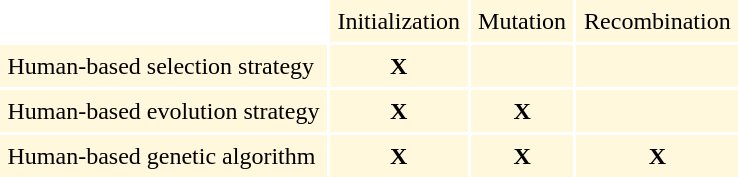<table cellpadding=5>
<tr>
<td></td>
<td bgcolor=cornsilk>Initialization</td>
<td bgcolor=cornsilk>Mutation</td>
<td bgcolor=cornsilk>Recombination</td>
</tr>
<tr>
<td bgcolor=cornsilk>Human-based selection strategy</td>
<th bgcolor=cornsilk>X</th>
<th bgcolor=cornsilk></th>
<th bgcolor=cornsilk></th>
</tr>
<tr>
<td bgcolor=cornsilk>Human-based evolution strategy</td>
<th bgcolor=cornsilk>X</th>
<th bgcolor=cornsilk>X</th>
<th bgcolor=cornsilk></th>
</tr>
<tr>
<td bgcolor=cornsilk>Human-based genetic algorithm</td>
<th bgcolor=cornsilk>X</th>
<th bgcolor=cornsilk>X</th>
<th bgcolor=cornsilk>X</th>
</tr>
</table>
